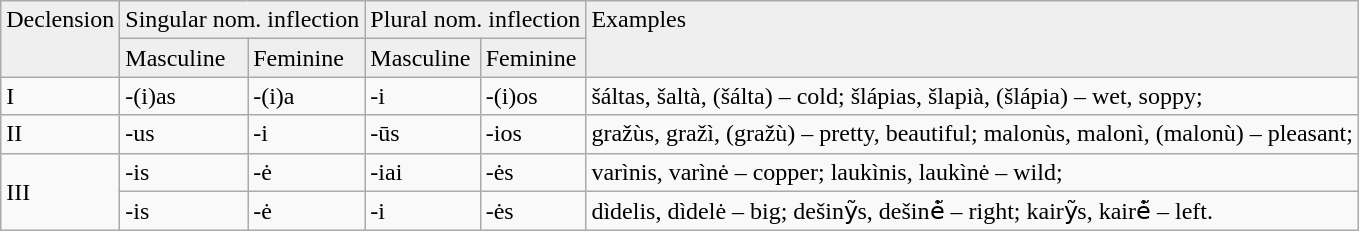<table class=wikitable style="text-align: left;">
<tr valign=top style="background: #efefef;">
<td rowspan=2>Declension</td>
<td colspan=2>Singular nom. inflection</td>
<td colspan=2>Plural nom. inflection</td>
<td rowspan=2>Examples</td>
</tr>
<tr style="background: #efefef;">
<td>Masculine</td>
<td>Feminine</td>
<td>Masculine</td>
<td>Feminine</td>
</tr>
<tr>
<td>I</td>
<td>-(i)as</td>
<td>-(i)a</td>
<td>-i</td>
<td>-(i)os</td>
<td>šáltas, šaltà, (šálta) – cold; šlápias, šlapià, (šlápia) – wet, soppy;</td>
</tr>
<tr>
<td>II</td>
<td>-us</td>
<td>-i</td>
<td>-ūs</td>
<td>-ios</td>
<td>gražùs, gražì, (gražù) – pretty, beautiful; malonùs, malonì, (malonù) – pleasant;</td>
</tr>
<tr>
<td rowspan=2>III</td>
<td>-is</td>
<td>-ė</td>
<td>-iai</td>
<td>-ės</td>
<td>varìnis, varìnė – copper; laukìnis, laukìnė – wild;</td>
</tr>
<tr>
<td>-is</td>
<td>-ė</td>
<td>-i</td>
<td>-ės</td>
<td>dìdelis, dìdelė – big; dešinỹs, dešinė̃ – right; kairỹs, kairė̃ – left.</td>
</tr>
</table>
